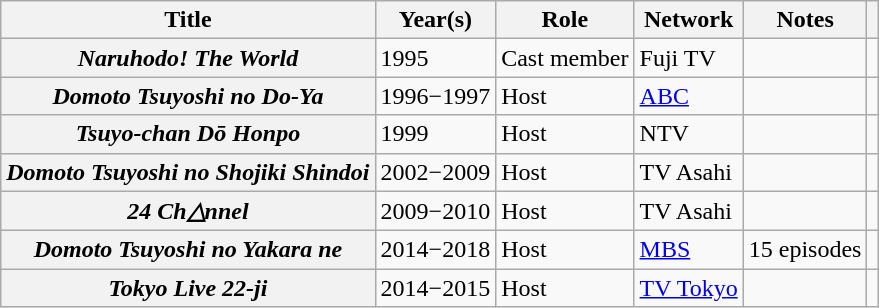<table class="wikitable plainrowheaders sortable">
<tr>
<th scope="col">Title</th>
<th scope="col">Year(s)</th>
<th scope="col">Role</th>
<th scope="col">Network</th>
<th scope="col" class="unsortable">Notes</th>
<th scope="col" class="unsortable"></th>
</tr>
<tr>
<th scope=row><em>Naruhodo! The World</em></th>
<td>1995</td>
<td>Cast member</td>
<td>Fuji TV</td>
<td></td>
<td style="text-align:center;"></td>
</tr>
<tr>
<th scope=row><em>Domoto Tsuyoshi no Do-Ya</em></th>
<td>1996−1997</td>
<td>Host</td>
<td><a href='#'>ABC</a></td>
<td></td>
<td style="text-align:center;"></td>
</tr>
<tr>
<th scope=row><em>Tsuyo-chan Dō Honpo</em></th>
<td>1999</td>
<td>Host</td>
<td>NTV</td>
<td></td>
<td style="text-align:center;"></td>
</tr>
<tr>
<th scope=row><em>Domoto Tsuyoshi no Shojiki Shindoi</em></th>
<td>2002−2009</td>
<td>Host</td>
<td>TV Asahi</td>
<td></td>
<td style="text-align:center;"></td>
</tr>
<tr>
<th scope=row><em>24 Ch△nnel</em></th>
<td>2009−2010</td>
<td>Host</td>
<td>TV Asahi</td>
<td></td>
<td style="text-align:center;"></td>
</tr>
<tr>
<th scope=row><em>Domoto Tsuyoshi no Yakara ne</em></th>
<td>2014−2018</td>
<td>Host</td>
<td><a href='#'>MBS</a></td>
<td>15 episodes</td>
<td style="text-align:center;"></td>
</tr>
<tr>
<th scope=row><em>Tokyo Live 22-ji</em></th>
<td>2014−2015</td>
<td>Host</td>
<td><a href='#'>TV Tokyo</a></td>
<td></td>
<td style="text-align:center;"></td>
</tr>
</table>
